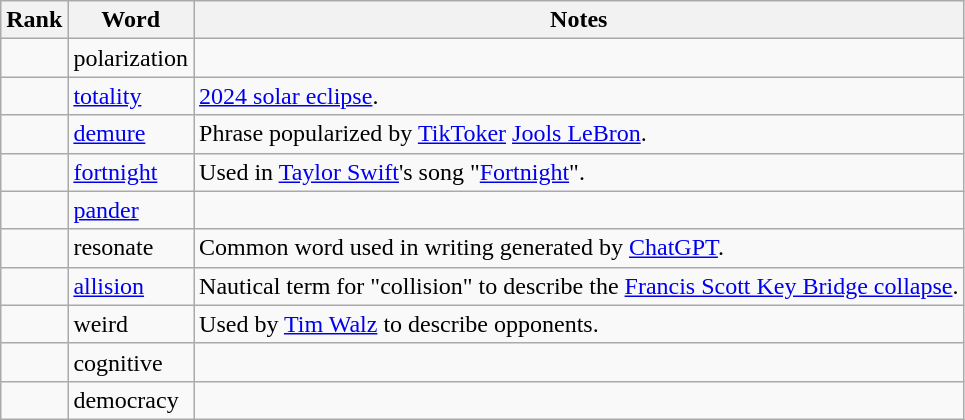<table class="wikitable">
<tr>
<th>Rank</th>
<th>Word</th>
<th>Notes</th>
</tr>
<tr>
<td></td>
<td>polarization</td>
<td></td>
</tr>
<tr>
<td></td>
<td><a href='#'>totality</a></td>
<td><a href='#'>2024 solar eclipse</a>.</td>
</tr>
<tr>
<td></td>
<td><a href='#'>demure</a></td>
<td>Phrase popularized by <a href='#'>TikToker</a> <a href='#'>Jools LeBron</a>.</td>
</tr>
<tr>
<td></td>
<td><a href='#'>fortnight</a></td>
<td>Used in <a href='#'>Taylor Swift</a>'s song "<a href='#'>Fortnight</a>".</td>
</tr>
<tr>
<td></td>
<td><a href='#'>pander</a></td>
<td></td>
</tr>
<tr>
<td></td>
<td>resonate</td>
<td>Common word used in writing generated by <a href='#'>ChatGPT</a>.</td>
</tr>
<tr>
<td></td>
<td><a href='#'>allision</a></td>
<td>Nautical term for "collision" to describe the <a href='#'>Francis Scott Key Bridge collapse</a>.</td>
</tr>
<tr>
<td></td>
<td>weird</td>
<td>Used by <a href='#'>Tim Walz</a> to describe opponents.</td>
</tr>
<tr>
<td></td>
<td>cognitive</td>
<td></td>
</tr>
<tr>
<td></td>
<td>democracy</td>
<td></td>
</tr>
</table>
